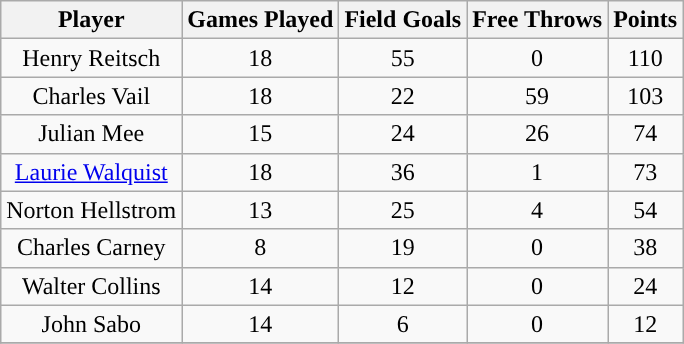<table class="wikitable sortable">
<tr>
<th>Player</th>
<th>Games Played</th>
<th>Field Goals</th>
<th>Free Throws</th>
<th>Points</th>
</tr>
<tr align="center" bgcolor="">
<td>Henry Reitsch</td>
<td>18</td>
<td>55</td>
<td>0</td>
<td>110</td>
</tr>
<tr align="center" bgcolor="">
<td>Charles Vail</td>
<td>18</td>
<td>22</td>
<td>59</td>
<td>103</td>
</tr>
<tr align="center" bgcolor="">
<td>Julian Mee</td>
<td>15</td>
<td>24</td>
<td>26</td>
<td>74</td>
</tr>
<tr align="center" bgcolor="">
<td><a href='#'>Laurie Walquist</a></td>
<td>18</td>
<td>36</td>
<td>1</td>
<td>73</td>
</tr>
<tr align="center" bgcolor="">
<td>Norton Hellstrom</td>
<td>13</td>
<td>25</td>
<td>4</td>
<td>54</td>
</tr>
<tr align="center" bgcolor="">
<td>Charles Carney</td>
<td>8</td>
<td>19</td>
<td>0</td>
<td>38</td>
</tr>
<tr align="center" bgcolor="">
<td>Walter Collins</td>
<td>14</td>
<td>12</td>
<td>0</td>
<td>24</td>
</tr>
<tr align="center" bgcolor="">
<td>John Sabo</td>
<td>14</td>
<td>6</td>
<td>0</td>
<td>12</td>
</tr>
<tr align="center" bgcolor="">
</tr>
</table>
